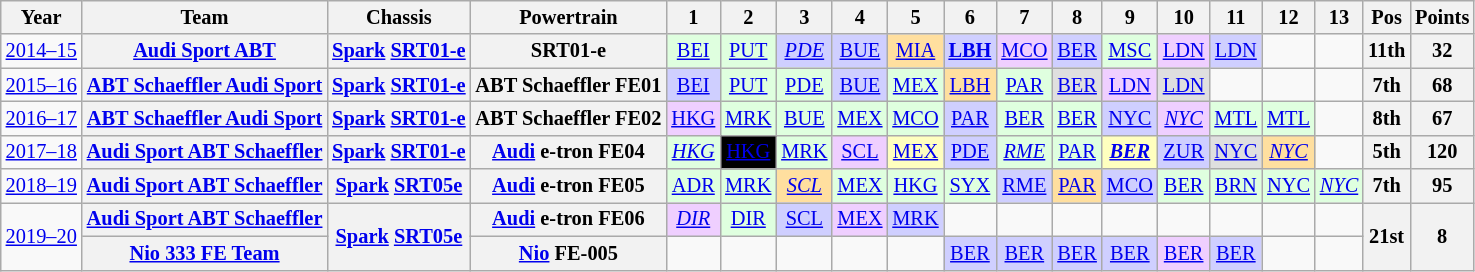<table class="wikitable" style="text-align:center; font-size:85%">
<tr>
<th>Year</th>
<th>Team</th>
<th>Chassis</th>
<th>Powertrain</th>
<th>1</th>
<th>2</th>
<th>3</th>
<th>4</th>
<th>5</th>
<th>6</th>
<th>7</th>
<th>8</th>
<th>9</th>
<th>10</th>
<th>11</th>
<th>12</th>
<th>13</th>
<th>Pos</th>
<th>Points</th>
</tr>
<tr>
<td nowrap><a href='#'>2014–15</a></td>
<th nowrap><a href='#'>Audi Sport ABT</a></th>
<th nowrap><a href='#'>Spark</a> <a href='#'>SRT01-e</a></th>
<th nowrap>SRT01-e</th>
<td style="background:#DFFFDF;"><a href='#'>BEI</a><br></td>
<td style="background:#DFFFDF;"><a href='#'>PUT</a><br></td>
<td style="background:#CFCFFF;"><em><a href='#'>PDE</a></em><br></td>
<td style="background:#CFCFFF;"><a href='#'>BUE</a><br></td>
<td style="background:#FFDF9F;"><a href='#'>MIA</a><br></td>
<td style="background:#CFCFFF;"><strong><a href='#'>LBH</a></strong><br></td>
<td style="background:#EFCFFF;"><a href='#'>MCO</a><br></td>
<td style="background:#CFCFFF;"><a href='#'>BER</a><br></td>
<td style="background:#DFFFDF;"><a href='#'>MSC</a><br></td>
<td style="background:#EFCFFF;"><a href='#'>LDN</a><br></td>
<td style="background:#CFCFFF;"><a href='#'>LDN</a><br></td>
<td></td>
<td></td>
<th>11th</th>
<th>32</th>
</tr>
<tr>
<td nowrap><a href='#'>2015–16</a></td>
<th nowrap><a href='#'>ABT Schaeffler Audi Sport</a></th>
<th nowrap><a href='#'>Spark</a> <a href='#'>SRT01-e</a></th>
<th nowrap>ABT Schaeffler FE01</th>
<td style="background:#CFCFFF;"><a href='#'>BEI</a><br></td>
<td style="background:#DFFFDF;"><a href='#'>PUT</a><br></td>
<td style="background:#DFFFDF;"><a href='#'>PDE</a><br></td>
<td style="background:#CFCFFF;"><a href='#'>BUE</a><br></td>
<td style="background:#DFFFDF;"><a href='#'>MEX</a><br></td>
<td style="background:#FFDF9F;"><a href='#'>LBH</a><br></td>
<td style="background:#DFFFDF;"><a href='#'>PAR</a><br></td>
<td style="background:#DFDFDF;"><a href='#'>BER</a><br></td>
<td style="background:#EFCFFF;"><a href='#'>LDN</a><br></td>
<td style="background:#DFDFDF;"><a href='#'>LDN</a><br></td>
<td></td>
<td></td>
<td></td>
<th>7th</th>
<th>68</th>
</tr>
<tr>
<td nowrap><a href='#'>2016–17</a></td>
<th nowrap><a href='#'>ABT Schaeffler Audi Sport</a></th>
<th nowrap><a href='#'>Spark</a> <a href='#'>SRT01-e</a></th>
<th nowrap>ABT Schaeffler FE02</th>
<td style="background:#EFCFFF;"><a href='#'>HKG</a><br></td>
<td style="background:#DFFFDF;"><a href='#'>MRK</a><br></td>
<td style="background:#DFFFDF;"><a href='#'>BUE</a><br></td>
<td style="background:#DFFFDF;"><a href='#'>MEX</a><br></td>
<td style="background:#DFFFDF;"><a href='#'>MCO</a><br></td>
<td style="background:#CFCFFF;"><a href='#'>PAR</a><br></td>
<td style="background:#DFFFDF;"><a href='#'>BER</a><br></td>
<td style="background:#DFFFDF;"><a href='#'>BER</a><br></td>
<td style="background:#CFCFFF;"><a href='#'>NYC</a><br></td>
<td style="background:#EFCFFF;"><em><a href='#'>NYC</a></em><br></td>
<td style="background:#DFFFDF;"><a href='#'>MTL</a><br></td>
<td style="background:#DFFFDF;"><a href='#'>MTL</a><br></td>
<td></td>
<th>8th</th>
<th>67</th>
</tr>
<tr>
<td nowrap><a href='#'>2017–18</a></td>
<th nowrap><a href='#'>Audi Sport ABT Schaeffler</a></th>
<th nowrap><a href='#'>Spark</a> <a href='#'>SRT01-e</a></th>
<th nowrap><a href='#'>Audi</a> e-tron FE04</th>
<td style="background:#DFFFDF;"><em><a href='#'>HKG</a></em><br></td>
<td style="background:#000000; color:white"><a href='#'><span>HKG</span></a><br></td>
<td style="background:#DFFFDF;"><a href='#'>MRK</a><br></td>
<td style="background:#EFCFFF;"><a href='#'>SCL</a><br></td>
<td style="background:#FFFFBF;"><a href='#'>MEX</a><br></td>
<td style="background:#CFCFFF;"><a href='#'>PDE</a><br></td>
<td style="background:#DFFFDF;"><em><a href='#'>RME</a></em><br></td>
<td style="background:#DFFFDF;"><a href='#'>PAR</a><br></td>
<td style="background:#FFFFBF;"><strong><em><a href='#'>BER</a></em></strong><br></td>
<td style="background:#CFCFFF;"><a href='#'>ZUR</a><br></td>
<td style="background:#DFDFDF;"><a href='#'>NYC</a><br></td>
<td style="background:#FFDF9F;"><em><a href='#'>NYC</a></em><br></td>
<td></td>
<th>5th</th>
<th>120</th>
</tr>
<tr>
<td nowrap><a href='#'>2018–19</a></td>
<th nowrap><a href='#'>Audi Sport ABT Schaeffler</a></th>
<th nowrap><a href='#'>Spark</a> <a href='#'>SRT05e</a></th>
<th nowrap><a href='#'>Audi</a> e-tron FE05</th>
<td style="background:#DFFFDF;"><a href='#'>ADR</a><br></td>
<td style="background:#DFFFDF;"><a href='#'>MRK</a><br></td>
<td style="background:#FFDF9F;"><em><a href='#'>SCL</a></em><br></td>
<td style="background:#DFFFDF;"><a href='#'>MEX</a><br></td>
<td style="background:#DFFFDF;"><a href='#'>HKG</a><br></td>
<td style="background:#DFFFDF;"><a href='#'>SYX</a><br></td>
<td style="background:#CFCFFF;"><a href='#'>RME</a><br></td>
<td style="background:#FFDF9F;"><a href='#'>PAR</a><br></td>
<td style="background:#CFCFFF;"><a href='#'>MCO</a><br></td>
<td style="background:#DFFFDF;"><a href='#'>BER</a><br></td>
<td style="background:#DFFFDF;"><a href='#'>BRN</a><br></td>
<td style="background:#DFFFDF;"><a href='#'>NYC</a><br></td>
<td style="background:#DFFFDF;"><em><a href='#'>NYC</a></em><br></td>
<th>7th</th>
<th>95</th>
</tr>
<tr>
<td rowspan="2" nowrap><a href='#'>2019–20</a></td>
<th nowrap><a href='#'>Audi Sport ABT Schaeffler</a></th>
<th rowspan="2" nowrap><a href='#'>Spark</a> <a href='#'>SRT05e</a></th>
<th nowrap><a href='#'>Audi</a> e-tron FE06</th>
<td style="background:#EFCFFF;"><em><a href='#'>DIR</a></em><br></td>
<td style="background:#DFFFDF;"><a href='#'>DIR</a><br></td>
<td style="background:#CFCFFF;"><a href='#'>SCL</a><br></td>
<td style="background:#EFCFFF;"><a href='#'>MEX</a><br></td>
<td style="background:#CFCFFF;"><a href='#'>MRK</a><br></td>
<td></td>
<td></td>
<td></td>
<td></td>
<td></td>
<td></td>
<td></td>
<td></td>
<th rowspan=2>21st</th>
<th rowspan=2>8</th>
</tr>
<tr>
<th nowrap><a href='#'>Nio 333 FE Team</a></th>
<th nowrap><a href='#'>Nio</a> FE-005</th>
<td></td>
<td></td>
<td></td>
<td></td>
<td></td>
<td style="background:#CFCFFF;"><a href='#'>BER</a><br></td>
<td style="background:#CFCFFF;"><a href='#'>BER</a><br></td>
<td style="background:#CFCFFF;"><a href='#'>BER</a><br></td>
<td style="background:#CFCFFF;"><a href='#'>BER</a><br></td>
<td style="background:#EFCFFF;"><a href='#'>BER</a><br></td>
<td style="background:#CFCFFF;"><a href='#'>BER</a><br></td>
<td></td>
<td></td>
</tr>
</table>
